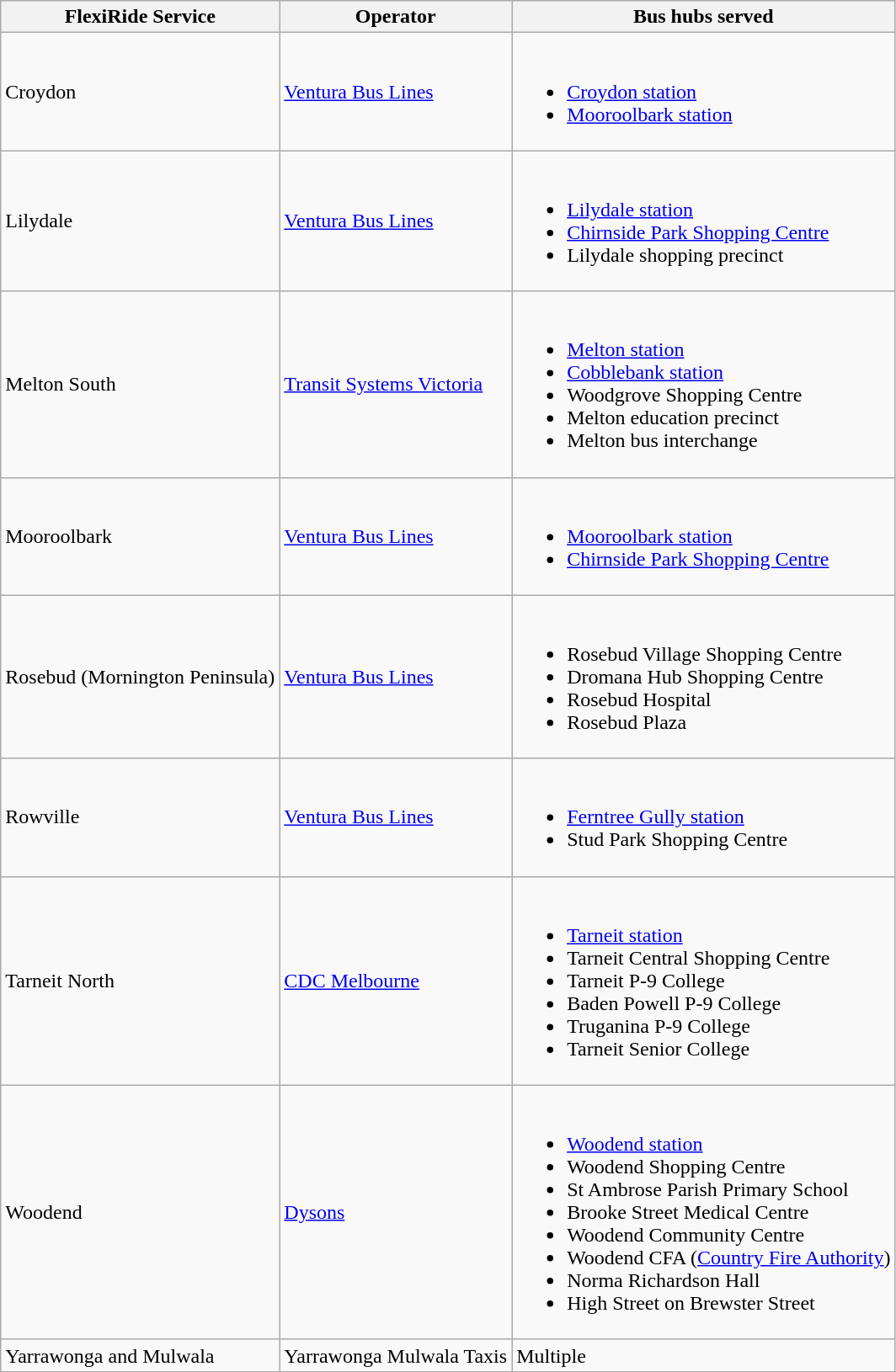<table class="wikitable">
<tr>
<th>FlexiRide Service</th>
<th>Operator</th>
<th>Bus hubs served</th>
</tr>
<tr>
<td>Croydon</td>
<td><a href='#'>Ventura Bus Lines</a></td>
<td><br><ul><li><a href='#'>Croydon station</a></li><li><a href='#'>Mooroolbark station</a></li></ul></td>
</tr>
<tr>
<td>Lilydale</td>
<td><a href='#'>Ventura Bus Lines</a></td>
<td><br><ul><li><a href='#'>Lilydale station</a></li><li><a href='#'>Chirnside Park Shopping Centre</a></li><li>Lilydale shopping precinct</li></ul></td>
</tr>
<tr>
<td>Melton South</td>
<td><a href='#'>Transit Systems Victoria</a></td>
<td><br><ul><li><a href='#'>Melton station</a></li><li><a href='#'>Cobblebank station</a></li><li>Woodgrove Shopping Centre</li><li>Melton education precinct</li><li>Melton bus interchange</li></ul></td>
</tr>
<tr>
<td>Mooroolbark</td>
<td><a href='#'>Ventura Bus Lines</a></td>
<td><br><ul><li><a href='#'>Mooroolbark station</a></li><li><a href='#'>Chirnside Park Shopping Centre</a></li></ul></td>
</tr>
<tr>
<td>Rosebud (Mornington Peninsula)</td>
<td><a href='#'>Ventura Bus Lines</a></td>
<td><br><ul><li>Rosebud Village Shopping Centre</li><li>Dromana Hub Shopping Centre</li><li>Rosebud Hospital</li><li>Rosebud Plaza</li></ul></td>
</tr>
<tr>
<td>Rowville</td>
<td><a href='#'>Ventura Bus Lines</a></td>
<td><br><ul><li><a href='#'>Ferntree Gully station</a></li><li>Stud Park Shopping Centre</li></ul></td>
</tr>
<tr>
<td>Tarneit North</td>
<td><a href='#'>CDC Melbourne</a></td>
<td><br><ul><li><a href='#'>Tarneit station</a></li><li>Tarneit Central Shopping Centre</li><li>Tarneit P-9 College</li><li>Baden Powell P-9 College</li><li>Truganina P-9 College</li><li>Tarneit Senior College</li></ul></td>
</tr>
<tr>
<td>Woodend</td>
<td><a href='#'>Dysons</a></td>
<td><br><ul><li><a href='#'>Woodend station</a></li><li>Woodend Shopping Centre</li><li>St Ambrose Parish Primary School</li><li>Brooke Street Medical Centre</li><li>Woodend Community Centre</li><li>Woodend CFA (<a href='#'>Country Fire Authority</a>)</li><li>Norma Richardson Hall</li><li>High Street on Brewster Street</li></ul></td>
</tr>
<tr>
<td>Yarrawonga and Mulwala</td>
<td>Yarrawonga Mulwala Taxis</td>
<td>Multiple</td>
</tr>
</table>
